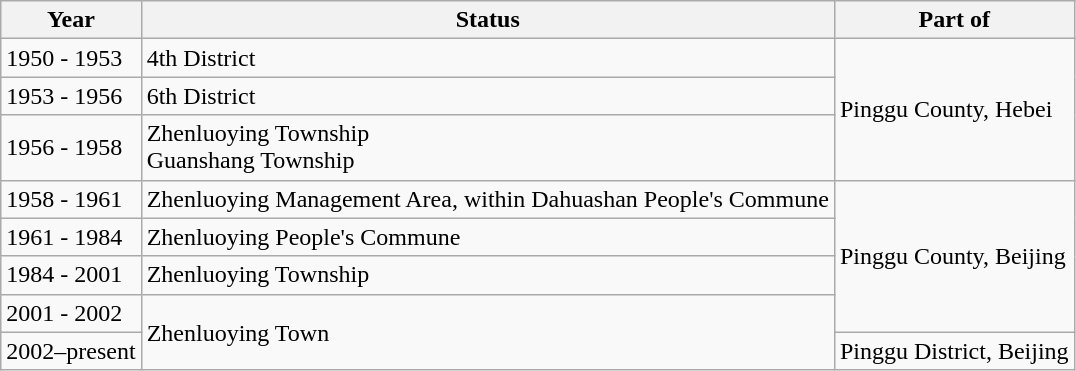<table class="wikitable">
<tr>
<th>Year</th>
<th>Status</th>
<th>Part of</th>
</tr>
<tr>
<td>1950 - 1953</td>
<td>4th District</td>
<td rowspan="3">Pinggu County, Hebei</td>
</tr>
<tr>
<td>1953 - 1956</td>
<td>6th District</td>
</tr>
<tr>
<td>1956 - 1958</td>
<td>Zhenluoying Township<br>Guanshang Township</td>
</tr>
<tr>
<td>1958 - 1961</td>
<td>Zhenluoying Management Area, within Dahuashan People's Commune</td>
<td rowspan="4">Pinggu County, Beijing</td>
</tr>
<tr>
<td>1961 - 1984</td>
<td>Zhenluoying People's Commune</td>
</tr>
<tr>
<td>1984 - 2001</td>
<td>Zhenluoying Township</td>
</tr>
<tr>
<td>2001 - 2002</td>
<td rowspan="2">Zhenluoying Town</td>
</tr>
<tr>
<td>2002–present</td>
<td>Pinggu District, Beijing</td>
</tr>
</table>
